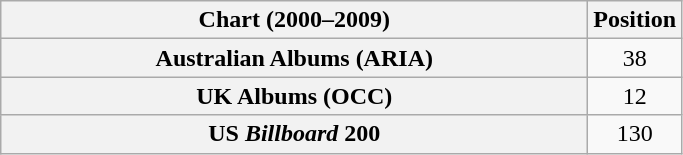<table class="wikitable sortable plainrowheaders" style="text-align:center">
<tr>
<th scope="col" style="width:24em;">Chart (2000–2009)</th>
<th scope="col">Position</th>
</tr>
<tr>
<th scope="row">Australian Albums (ARIA)</th>
<td>38</td>
</tr>
<tr>
<th scope="row">UK Albums (OCC)</th>
<td>12</td>
</tr>
<tr>
<th scope="row">US <em>Billboard</em> 200</th>
<td>130</td>
</tr>
</table>
